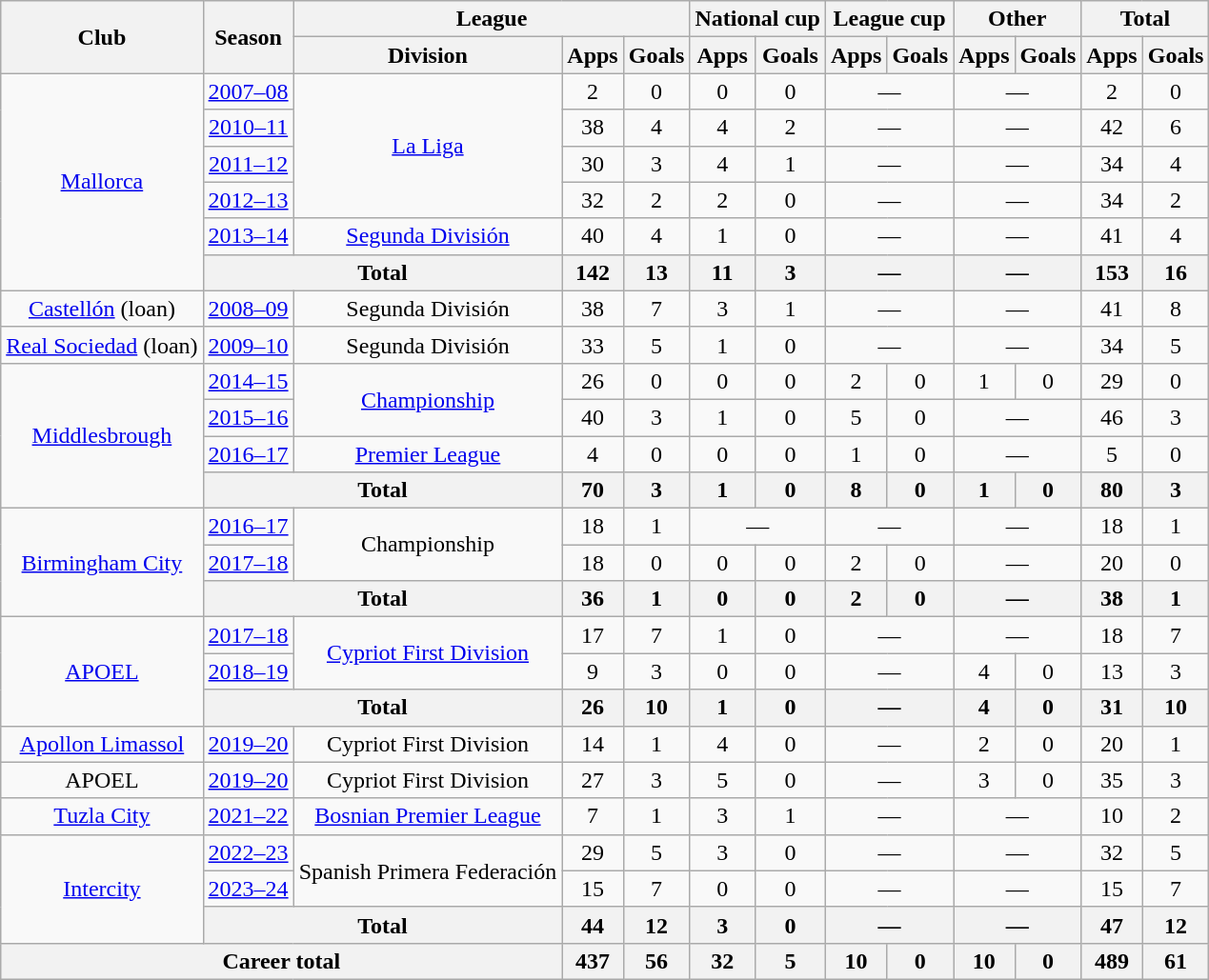<table class="wikitable" style="text-align:center;">
<tr>
<th rowspan=2>Club</th>
<th rowspan=2>Season</th>
<th colspan=3>League</th>
<th colspan=2>National cup</th>
<th colspan=2>League cup</th>
<th colspan=2>Other</th>
<th colspan=2>Total</th>
</tr>
<tr>
<th>Division</th>
<th>Apps</th>
<th>Goals</th>
<th>Apps</th>
<th>Goals</th>
<th>Apps</th>
<th>Goals</th>
<th>Apps</th>
<th>Goals</th>
<th>Apps</th>
<th>Goals</th>
</tr>
<tr>
<td rowspan=6><a href='#'>Mallorca</a></td>
<td><a href='#'>2007–08</a></td>
<td rowspan=4><a href='#'>La Liga</a></td>
<td>2</td>
<td>0</td>
<td>0</td>
<td>0</td>
<td colspan=2>—</td>
<td colspan=2>—</td>
<td>2</td>
<td>0</td>
</tr>
<tr>
<td><a href='#'>2010–11</a></td>
<td>38</td>
<td>4</td>
<td>4</td>
<td>2</td>
<td colspan=2>—</td>
<td colspan=2>—</td>
<td>42</td>
<td>6</td>
</tr>
<tr>
<td><a href='#'>2011–12</a></td>
<td>30</td>
<td>3</td>
<td>4</td>
<td>1</td>
<td colspan=2>—</td>
<td colspan=2>—</td>
<td>34</td>
<td>4</td>
</tr>
<tr>
<td><a href='#'>2012–13</a></td>
<td>32</td>
<td>2</td>
<td>2</td>
<td>0</td>
<td colspan=2>—</td>
<td colspan=2>—</td>
<td>34</td>
<td>2</td>
</tr>
<tr>
<td><a href='#'>2013–14</a></td>
<td><a href='#'>Segunda División</a></td>
<td>40</td>
<td>4</td>
<td>1</td>
<td>0</td>
<td colspan=2>—</td>
<td colspan=2>—</td>
<td>41</td>
<td>4</td>
</tr>
<tr>
<th colspan=2>Total</th>
<th>142</th>
<th>13</th>
<th>11</th>
<th>3</th>
<th colspan=2>—</th>
<th colspan=2>—</th>
<th>153</th>
<th>16</th>
</tr>
<tr>
<td><a href='#'>Castellón</a> (loan)</td>
<td><a href='#'>2008–09</a></td>
<td>Segunda División</td>
<td>38</td>
<td>7</td>
<td>3</td>
<td>1</td>
<td colspan=2>—</td>
<td colspan=2>—</td>
<td>41</td>
<td>8</td>
</tr>
<tr>
<td><a href='#'>Real Sociedad</a> (loan)</td>
<td><a href='#'>2009–10</a></td>
<td>Segunda División</td>
<td>33</td>
<td>5</td>
<td>1</td>
<td>0</td>
<td colspan=2>—</td>
<td colspan=2>—</td>
<td>34</td>
<td>5</td>
</tr>
<tr>
<td rowspan=4><a href='#'>Middlesbrough</a></td>
<td><a href='#'>2014–15</a></td>
<td rowspan=2><a href='#'>Championship</a></td>
<td>26</td>
<td>0</td>
<td>0</td>
<td>0</td>
<td>2</td>
<td>0</td>
<td>1</td>
<td>0</td>
<td>29</td>
<td>0</td>
</tr>
<tr>
<td><a href='#'>2015–16</a></td>
<td>40</td>
<td>3</td>
<td>1</td>
<td>0</td>
<td>5</td>
<td>0</td>
<td colspan=2>—</td>
<td>46</td>
<td>3</td>
</tr>
<tr>
<td><a href='#'>2016–17</a></td>
<td><a href='#'>Premier League</a></td>
<td>4</td>
<td>0</td>
<td>0</td>
<td>0</td>
<td>1</td>
<td>0</td>
<td colspan=2>—</td>
<td>5</td>
<td>0</td>
</tr>
<tr>
<th colspan=2>Total</th>
<th>70</th>
<th>3</th>
<th>1</th>
<th>0</th>
<th>8</th>
<th>0</th>
<th>1</th>
<th>0</th>
<th>80</th>
<th>3</th>
</tr>
<tr>
<td rowspan=3><a href='#'>Birmingham City</a></td>
<td><a href='#'>2016–17</a></td>
<td rowspan=2>Championship</td>
<td>18</td>
<td>1</td>
<td colspan=2>—</td>
<td colspan=2>—</td>
<td colspan=2>—</td>
<td>18</td>
<td>1</td>
</tr>
<tr>
<td><a href='#'>2017–18</a></td>
<td>18</td>
<td>0</td>
<td>0</td>
<td>0</td>
<td>2</td>
<td>0</td>
<td colspan=2>—</td>
<td>20</td>
<td>0</td>
</tr>
<tr>
<th colspan=2>Total</th>
<th>36</th>
<th>1</th>
<th>0</th>
<th>0</th>
<th>2</th>
<th>0</th>
<th colspan=2>—</th>
<th>38</th>
<th>1</th>
</tr>
<tr>
<td rowspan=3><a href='#'>APOEL</a></td>
<td><a href='#'>2017–18</a></td>
<td rowspan=2><a href='#'>Cypriot First Division</a></td>
<td>17</td>
<td>7</td>
<td>1</td>
<td>0</td>
<td colspan=2>—</td>
<td colspan=2>—</td>
<td>18</td>
<td>7</td>
</tr>
<tr>
<td><a href='#'>2018–19</a></td>
<td>9</td>
<td>3</td>
<td>0</td>
<td>0</td>
<td colspan=2>—</td>
<td>4</td>
<td>0</td>
<td>13</td>
<td>3</td>
</tr>
<tr>
<th colspan=2>Total</th>
<th>26</th>
<th>10</th>
<th>1</th>
<th>0</th>
<th colspan=2>—</th>
<th>4</th>
<th>0</th>
<th>31</th>
<th>10</th>
</tr>
<tr>
<td><a href='#'>Apollon Limassol</a></td>
<td><a href='#'>2019–20</a></td>
<td>Cypriot First Division</td>
<td>14</td>
<td>1</td>
<td>4</td>
<td>0</td>
<td colspan=2>—</td>
<td>2</td>
<td>0</td>
<td>20</td>
<td>1</td>
</tr>
<tr>
<td>APOEL</td>
<td><a href='#'>2019–20</a></td>
<td>Cypriot First Division</td>
<td>27</td>
<td>3</td>
<td>5</td>
<td>0</td>
<td colspan=2>—</td>
<td>3</td>
<td>0</td>
<td>35</td>
<td>3</td>
</tr>
<tr>
<td><a href='#'>Tuzla City</a></td>
<td><a href='#'>2021–22</a></td>
<td><a href='#'>Bosnian Premier League</a></td>
<td>7</td>
<td>1</td>
<td>3</td>
<td>1</td>
<td colspan=2>—</td>
<td colspan=2>—</td>
<td>10</td>
<td>2</td>
</tr>
<tr>
<td rowspan=3><a href='#'>Intercity</a></td>
<td><a href='#'>2022–23</a></td>
<td rowspan=2>Spanish Primera Federación</td>
<td>29</td>
<td>5</td>
<td>3</td>
<td>0</td>
<td colspan=2>—</td>
<td colspan=2>—</td>
<td>32</td>
<td>5</td>
</tr>
<tr>
<td><a href='#'>2023–24</a></td>
<td>15</td>
<td>7</td>
<td>0</td>
<td>0</td>
<td colspan=2>—</td>
<td colspan=2>—</td>
<td>15</td>
<td>7</td>
</tr>
<tr>
<th colspan=2>Total</th>
<th>44</th>
<th>12</th>
<th>3</th>
<th>0</th>
<th colspan=2>—</th>
<th colspan=2>—</th>
<th>47</th>
<th>12</th>
</tr>
<tr>
<th colspan="3">Career total</th>
<th>437</th>
<th>56</th>
<th>32</th>
<th>5</th>
<th>10</th>
<th>0</th>
<th>10</th>
<th>0</th>
<th>489</th>
<th>61</th>
</tr>
</table>
